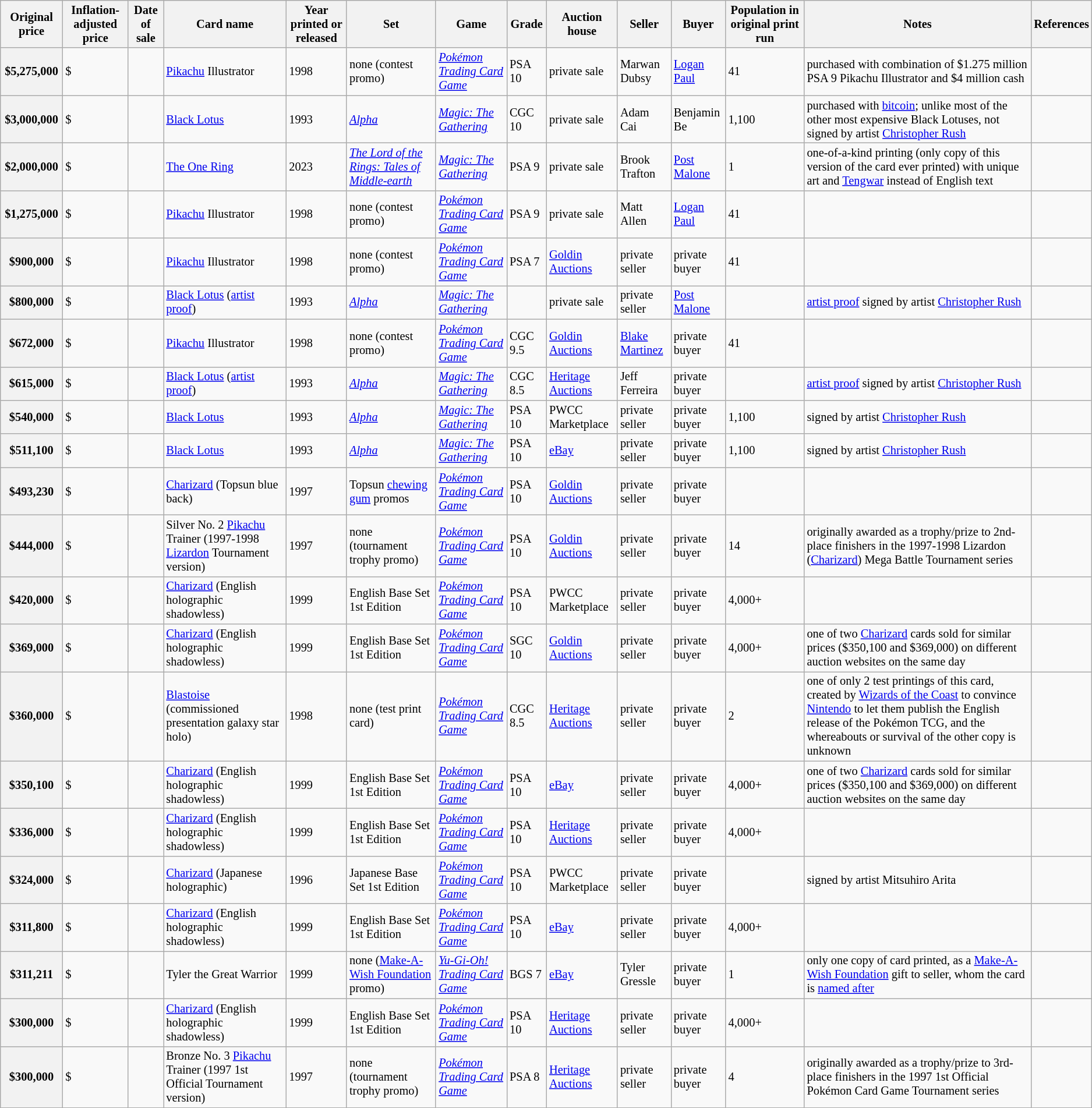<table class="wikitable sortable" style="font-size:85%;">
<tr>
<th data-sort-type="currency">Original price</th>
<th data-sort-type="currency">Inflation-adjusted price</th>
<th>Date of sale</th>
<th>Card name</th>
<th>Year printed or released</th>
<th>Set</th>
<th>Game</th>
<th>Grade</th>
<th>Auction house</th>
<th>Seller</th>
<th>Buyer</th>
<th>Population in original print run</th>
<th>Notes</th>
<th>References</th>
</tr>
<tr>
<th>$5,275,000</th>
<td>$</td>
<td></td>
<td><a href='#'>Pikachu</a> Illustrator</td>
<td>1998</td>
<td>none (contest promo)</td>
<td><em><a href='#'>Pokémon Trading Card Game</a></em></td>
<td>PSA 10</td>
<td>private sale</td>
<td>Marwan Dubsy</td>
<td><a href='#'>Logan Paul</a></td>
<td>41</td>
<td>purchased with combination of $1.275 million PSA 9 Pikachu Illustrator and $4 million cash</td>
<td><br>










</td>
</tr>
<tr>
<th>$3,000,000</th>
<td>$</td>
<td></td>
<td><a href='#'>Black Lotus</a></td>
<td>1993</td>
<td><em><a href='#'>Alpha</a></em></td>
<td><em><a href='#'>Magic: The Gathering</a></em></td>
<td>CGC 10</td>
<td>private sale</td>
<td>Adam Cai</td>
<td>Benjamin Be</td>
<td>1,100</td>
<td>purchased with <a href='#'>bitcoin</a>; unlike most of the other most expensive Black Lotuses, not signed by artist <a href='#'>Christopher Rush</a></td>
<td><br>





</td>
</tr>
<tr>
<th>$2,000,000</th>
<td>$</td>
<td></td>
<td><a href='#'>The One Ring</a></td>
<td>2023</td>
<td><em><a href='#'>The Lord of the Rings: Tales of Middle-earth</a></em></td>
<td><em><a href='#'>Magic: The Gathering</a></em></td>
<td>PSA 9</td>
<td>private sale</td>
<td>Brook Trafton</td>
<td><a href='#'>Post Malone</a></td>
<td>1</td>
<td>one-of-a-kind printing (only copy of this version of the card ever printed) with unique art and <a href='#'>Tengwar</a> instead of English text</td>
<td><br>



</td>
</tr>
<tr>
<th>$1,275,000</th>
<td>$</td>
<td></td>
<td><a href='#'>Pikachu</a> Illustrator</td>
<td>1998</td>
<td>none (contest promo)</td>
<td><em><a href='#'>Pokémon Trading Card Game</a></em></td>
<td>PSA 9</td>
<td>private sale</td>
<td>Matt Allen</td>
<td><a href='#'>Logan Paul</a></td>
<td>41</td>
<td></td>
<td><br>




</td>
</tr>
<tr>
<th>$900,000</th>
<td>$</td>
<td></td>
<td><a href='#'>Pikachu</a> Illustrator</td>
<td>1998</td>
<td>none (contest promo)</td>
<td><em><a href='#'>Pokémon Trading Card Game</a></em></td>
<td>PSA 7</td>
<td><a href='#'>Goldin Auctions</a></td>
<td>private seller</td>
<td>private buyer</td>
<td>41</td>
<td></td>
<td><br>


</td>
</tr>
<tr>
<th>$800,000</th>
<td>$</td>
<td></td>
<td><a href='#'>Black Lotus</a> (<a href='#'>artist proof</a>)</td>
<td>1993</td>
<td><em><a href='#'>Alpha</a></em></td>
<td><em><a href='#'>Magic: The Gathering</a></em></td>
<td></td>
<td>private sale</td>
<td>private seller</td>
<td><a href='#'>Post Malone</a></td>
<td></td>
<td><a href='#'>artist proof</a> signed by artist <a href='#'>Christopher Rush</a></td>
<td><br>

</td>
</tr>
<tr>
<th>$672,000</th>
<td>$</td>
<td></td>
<td><a href='#'>Pikachu</a> Illustrator</td>
<td>1998</td>
<td>none (contest promo)</td>
<td><em><a href='#'>Pokémon Trading Card Game</a></em></td>
<td>CGC 9.5</td>
<td><a href='#'>Goldin Auctions</a></td>
<td><a href='#'>Blake Martinez</a></td>
<td>private buyer</td>
<td>41</td>
<td></td>
<td><br>

</td>
</tr>
<tr>
<th>$615,000</th>
<td>$</td>
<td></td>
<td><a href='#'>Black Lotus</a> (<a href='#'>artist proof</a>)</td>
<td>1993</td>
<td><em><a href='#'>Alpha</a></em></td>
<td><em><a href='#'>Magic: The Gathering</a></em></td>
<td>CGC 8.5</td>
<td><a href='#'>Heritage Auctions</a></td>
<td>Jeff Ferreira</td>
<td>private buyer</td>
<td></td>
<td><a href='#'>artist proof</a> signed by artist <a href='#'>Christopher Rush</a></td>
<td><br>

</td>
</tr>
<tr>
<th>$540,000</th>
<td>$</td>
<td></td>
<td><a href='#'>Black Lotus</a></td>
<td>1993</td>
<td><em><a href='#'>Alpha</a></em></td>
<td><em><a href='#'>Magic: The Gathering</a></em></td>
<td>PSA 10</td>
<td>PWCC Marketplace</td>
<td>private seller</td>
<td>private buyer</td>
<td>1,100</td>
<td>signed by artist <a href='#'>Christopher Rush</a></td>
<td><br>



</td>
</tr>
<tr>
<th>$511,100</th>
<td>$</td>
<td></td>
<td><a href='#'>Black Lotus</a></td>
<td>1993</td>
<td><em><a href='#'>Alpha</a></em></td>
<td><em><a href='#'>Magic: The Gathering</a></em></td>
<td>PSA 10</td>
<td><a href='#'>eBay</a></td>
<td>private seller</td>
<td>private buyer</td>
<td>1,100</td>
<td>signed by artist <a href='#'>Christopher Rush</a></td>
<td><br>



</td>
</tr>
<tr>
<th>$493,230</th>
<td>$</td>
<td></td>
<td><a href='#'>Charizard</a> (Topsun blue back)</td>
<td>1997</td>
<td>Topsun <a href='#'>chewing gum</a> promos</td>
<td><em><a href='#'>Pokémon Trading Card Game</a></em></td>
<td>PSA 10</td>
<td><a href='#'>Goldin Auctions</a></td>
<td>private seller</td>
<td>private buyer</td>
<td></td>
<td></td>
<td><br>

</td>
</tr>
<tr>
<th>$444,000</th>
<td>$</td>
<td></td>
<td>Silver No. 2 <a href='#'>Pikachu</a> Trainer (1997-1998 <a href='#'>Lizardon</a> Tournament version)</td>
<td>1997</td>
<td>none (tournament trophy promo)</td>
<td><em><a href='#'>Pokémon Trading Card Game</a></em></td>
<td>PSA 10</td>
<td><a href='#'>Goldin Auctions</a></td>
<td>private seller</td>
<td>private buyer</td>
<td>14</td>
<td>originally awarded as a trophy/prize to 2nd-place finishers in the 1997-1998 Lizardon (<a href='#'>Charizard</a>) Mega Battle Tournament series</td>
<td><br>

</td>
</tr>
<tr>
<th>$420,000</th>
<td>$</td>
<td></td>
<td><a href='#'>Charizard</a> (English holographic shadowless)</td>
<td>1999</td>
<td>English Base Set 1st Edition</td>
<td><em><a href='#'>Pokémon Trading Card Game</a></em></td>
<td>PSA 10</td>
<td>PWCC Marketplace</td>
<td>private seller</td>
<td>private buyer</td>
<td>4,000+</td>
<td></td>
<td><br>



</td>
</tr>
<tr>
<th>$369,000</th>
<td>$</td>
<td></td>
<td><a href='#'>Charizard</a> (English holographic shadowless)</td>
<td>1999</td>
<td>English Base Set 1st Edition</td>
<td><em><a href='#'>Pokémon Trading Card Game</a></em></td>
<td>SGC 10</td>
<td><a href='#'>Goldin Auctions</a></td>
<td>private seller</td>
<td>private buyer</td>
<td>4,000+</td>
<td>one of two <a href='#'>Charizard</a> cards sold for similar prices ($350,100 and $369,000) on different auction websites on the same day</td>
<td><br>

</td>
</tr>
<tr>
<th>$360,000</th>
<td>$</td>
<td></td>
<td><a href='#'>Blastoise</a> (commissioned presentation galaxy star holo)</td>
<td>1998</td>
<td>none (test print card)</td>
<td><em><a href='#'>Pokémon Trading Card Game</a></em></td>
<td>CGC 8.5</td>
<td><a href='#'>Heritage Auctions</a></td>
<td>private seller</td>
<td>private buyer</td>
<td>2</td>
<td>one of only 2 test printings of this card, created by <a href='#'>Wizards of the Coast</a> to convince <a href='#'>Nintendo</a> to let them publish the English release of the Pokémon TCG, and the whereabouts or survival of the other copy is unknown</td>
<td><br>






</td>
</tr>
<tr>
<th>$350,100</th>
<td>$</td>
<td></td>
<td><a href='#'>Charizard</a> (English holographic shadowless)</td>
<td>1999</td>
<td>English Base Set 1st Edition</td>
<td><em><a href='#'>Pokémon Trading Card Game</a></em></td>
<td>PSA 10</td>
<td><a href='#'>eBay</a></td>
<td>private seller</td>
<td>private buyer</td>
<td>4,000+</td>
<td>one of two <a href='#'>Charizard</a> cards sold for similar prices ($350,100 and $369,000) on different auction websites on the same day</td>
<td><br>

</td>
</tr>
<tr>
<th>$336,000</th>
<td>$</td>
<td></td>
<td><a href='#'>Charizard</a> (English holographic shadowless)</td>
<td>1999</td>
<td>English Base Set 1st Edition</td>
<td><em><a href='#'>Pokémon Trading Card Game</a></em></td>
<td>PSA 10</td>
<td><a href='#'>Heritage Auctions</a></td>
<td>private seller</td>
<td>private buyer</td>
<td>4,000+</td>
<td></td>
<td><br>

</td>
</tr>
<tr>
<th>$324,000</th>
<td>$</td>
<td></td>
<td><a href='#'>Charizard</a> (Japanese holographic)</td>
<td>1996</td>
<td>Japanese Base Set 1st Edition</td>
<td><em><a href='#'>Pokémon Trading Card Game</a></em></td>
<td>PSA 10</td>
<td>PWCC Marketplace</td>
<td>private seller</td>
<td>private buyer</td>
<td></td>
<td>signed by artist Mitsuhiro Arita</td>
<td><br>

</td>
</tr>
<tr>
<th>$311,800</th>
<td>$</td>
<td></td>
<td><a href='#'>Charizard</a> (English holographic shadowless)</td>
<td>1999</td>
<td>English Base Set 1st Edition</td>
<td><em><a href='#'>Pokémon Trading Card Game</a></em></td>
<td>PSA 10</td>
<td><a href='#'>eBay</a></td>
<td>private seller</td>
<td>private buyer</td>
<td>4,000+</td>
<td></td>
<td><br>


</td>
</tr>
<tr>
<th>$311,211</th>
<td>$</td>
<td></td>
<td>Tyler the Great Warrior</td>
<td>1999</td>
<td>none (<a href='#'>Make-A-Wish Foundation</a> promo)</td>
<td><em><a href='#'>Yu-Gi-Oh! Trading Card Game</a></em></td>
<td>BGS 7</td>
<td><a href='#'>eBay</a></td>
<td>Tyler Gressle</td>
<td>private buyer</td>
<td>1</td>
<td>only one copy of card printed, as a <a href='#'>Make-A-Wish Foundation</a> gift to seller, whom the card is <a href='#'>named after</a></td>
<td><br>

</td>
</tr>
<tr>
<th>$300,000</th>
<td>$</td>
<td></td>
<td><a href='#'>Charizard</a> (English holographic shadowless)</td>
<td>1999</td>
<td>English Base Set 1st Edition</td>
<td><em><a href='#'>Pokémon Trading Card Game</a></em></td>
<td>PSA 10</td>
<td><a href='#'>Heritage Auctions</a></td>
<td>private seller</td>
<td>private buyer</td>
<td>4,000+</td>
<td></td>
<td><br>
</td>
</tr>
<tr>
<th>$300,000</th>
<td>$</td>
<td></td>
<td>Bronze No. 3 <a href='#'>Pikachu</a> Trainer (1997 1st Official Tournament version)</td>
<td>1997</td>
<td>none (tournament trophy promo)</td>
<td><em><a href='#'>Pokémon Trading Card Game</a></em></td>
<td>PSA 8</td>
<td><a href='#'>Heritage Auctions</a></td>
<td>private seller</td>
<td>private buyer</td>
<td>4</td>
<td>originally awarded as a trophy/prize to 3rd-place finishers in the 1997 1st Official Pokémon Card Game Tournament series</td>
<td><br>




</td>
</tr>
</table>
